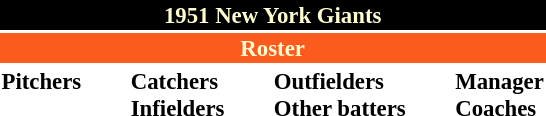<table class="toccolours" style="font-size: 95%;">
<tr>
<th colspan="10" style="background-color: black; color: #FFFDD0; text-align: center;">1951 New York Giants</th>
</tr>
<tr>
<td colspan="10" style="background-color: #fd5a1e; color: #FFFDD0; text-align: center;"><strong>Roster</strong></td>
</tr>
<tr>
<td valign="top"><strong>Pitchers</strong><br>












</td>
<td width="25px"></td>
<td valign="top"><strong>Catchers</strong><br>


<strong>Infielders</strong>







</td>
<td width="25px"></td>
<td valign="top"><strong>Outfielders</strong><br>






<strong>Other batters</strong>

</td>
<td width="25px"></td>
<td valign="top"><strong>Manager</strong><br>
<strong>Coaches</strong>


</td>
</tr>
<tr>
</tr>
</table>
